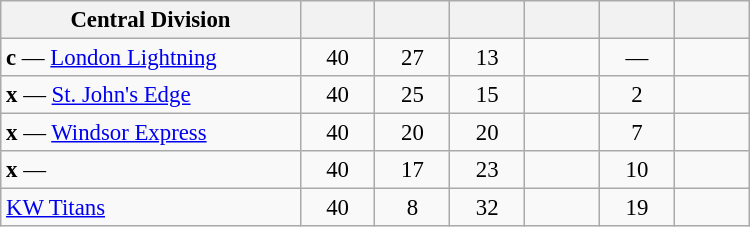<table class="wikitable" width="500" style="font-size:95%; text-align:center">
<tr>
<th width="30%">Central Division</th>
<th width="7.5%"></th>
<th width="7.5%"></th>
<th width="7.5%"></th>
<th width="7.5%"></th>
<th width="7.5%"></th>
<th width="7.5%"></th>
</tr>
<tr>
<td style="text-align:left;"><strong>c</strong> — <a href='#'>London Lightning</a></td>
<td>40</td>
<td>27</td>
<td>13</td>
<td></td>
<td>—</td>
<td></td>
</tr>
<tr>
<td style="text-align:left;"><strong>x</strong> — <a href='#'>St. John's Edge</a></td>
<td>40</td>
<td>25</td>
<td>15</td>
<td></td>
<td>2</td>
<td></td>
</tr>
<tr>
<td style="text-align:left;"><strong>x</strong> — <a href='#'>Windsor Express</a></td>
<td>40</td>
<td>20</td>
<td>20</td>
<td></td>
<td>7</td>
<td></td>
</tr>
<tr>
<td style="text-align:left;"><strong>x</strong> — </td>
<td>40</td>
<td>17</td>
<td>23</td>
<td></td>
<td>10</td>
<td></td>
</tr>
<tr>
<td style="text-align:left;"><a href='#'>KW Titans</a></td>
<td>40</td>
<td>8</td>
<td>32</td>
<td></td>
<td>19</td>
<td></td>
</tr>
</table>
